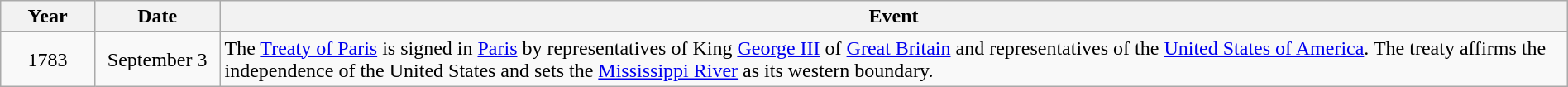<table class="wikitable" style="width:100%;">
<tr>
<th style="width:6%">Year</th>
<th style="width:8%">Date</th>
<th style="width:86%">Event</th>
</tr>
<tr>
<td align=center rowspan=1>1783</td>
<td align=center>September 3</td>
<td>The <a href='#'>Treaty of Paris</a> is signed in <a href='#'>Paris</a> by representatives of King <a href='#'>George III</a> of <a href='#'>Great Britain</a> and representatives of the <a href='#'>United States of America</a>.  The treaty affirms the independence of the United States and sets the <a href='#'>Mississippi River</a> as its western boundary.</td>
</tr>
</table>
